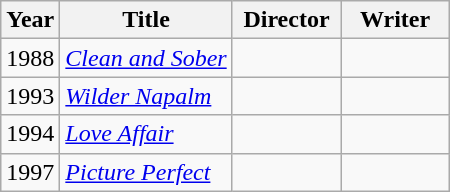<table class="wikitable">
<tr>
<th>Year</th>
<th>Title</th>
<th width=65>Director</th>
<th width=65>Writer</th>
</tr>
<tr>
<td>1988</td>
<td><em><a href='#'>Clean and Sober</a></em></td>
<td></td>
<td></td>
</tr>
<tr>
<td>1993</td>
<td><em><a href='#'>Wilder Napalm</a></em></td>
<td></td>
<td></td>
</tr>
<tr>
<td>1994</td>
<td><em><a href='#'>Love Affair</a></em></td>
<td></td>
<td></td>
</tr>
<tr>
<td>1997</td>
<td><em><a href='#'>Picture Perfect</a></em></td>
<td></td>
<td></td>
</tr>
</table>
